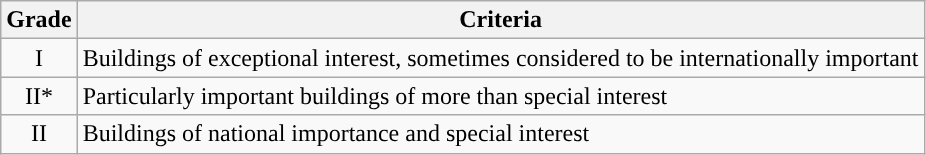<table class="wikitable">
<tr>
<th>Grade</th>
<th>Criteria</th>
</tr>
<tr>
<td align="center" >I</td>
<td>Buildings of exceptional interest, sometimes considered to be internationally important</td>
</tr>
<tr>
<td align="center" >II*</td>
<td>Particularly important buildings of more than special interest</td>
</tr>
<tr>
<td align="center" >II</td>
<td>Buildings of national importance and special interest</td>
</tr>
</table>
